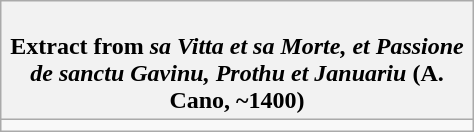<table class="wikitable floatright" style="width:25%;">
<tr>
<th><br>Extract from <em>sa Vitta et sa Morte, et Passione de sanctu Gavinu, Prothu et Januariu</em> (A. Cano, ~1400)</th>
</tr>
<tr>
<td></td>
</tr>
</table>
